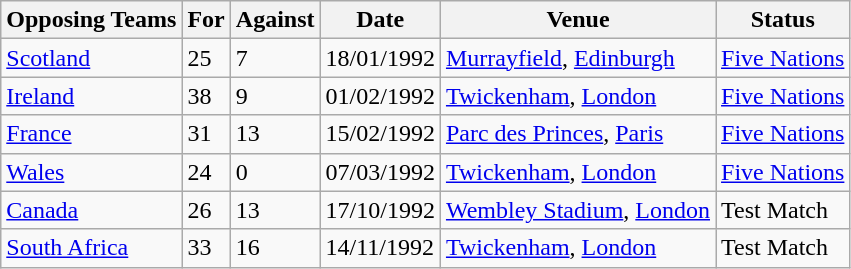<table class="wikitable">
<tr>
<th>Opposing Teams</th>
<th>For</th>
<th>Against</th>
<th>Date</th>
<th>Venue</th>
<th>Status</th>
</tr>
<tr>
<td><a href='#'>Scotland</a></td>
<td>25</td>
<td>7</td>
<td>18/01/1992</td>
<td><a href='#'>Murrayfield</a>, <a href='#'>Edinburgh</a></td>
<td><a href='#'>Five Nations</a></td>
</tr>
<tr>
<td><a href='#'>Ireland</a></td>
<td>38</td>
<td>9</td>
<td>01/02/1992</td>
<td><a href='#'>Twickenham</a>, <a href='#'>London</a></td>
<td><a href='#'>Five Nations</a></td>
</tr>
<tr>
<td><a href='#'>France</a></td>
<td>31</td>
<td>13</td>
<td>15/02/1992</td>
<td><a href='#'>Parc des Princes</a>, <a href='#'>Paris</a></td>
<td><a href='#'>Five Nations</a></td>
</tr>
<tr>
<td><a href='#'>Wales</a></td>
<td>24</td>
<td>0</td>
<td>07/03/1992</td>
<td><a href='#'>Twickenham</a>, <a href='#'>London</a></td>
<td><a href='#'>Five Nations</a></td>
</tr>
<tr>
<td><a href='#'>Canada</a></td>
<td>26</td>
<td>13</td>
<td>17/10/1992</td>
<td><a href='#'>Wembley Stadium</a>, <a href='#'>London</a></td>
<td>Test Match</td>
</tr>
<tr>
<td><a href='#'>South Africa</a></td>
<td>33</td>
<td>16</td>
<td>14/11/1992</td>
<td><a href='#'>Twickenham</a>, <a href='#'>London</a></td>
<td>Test Match</td>
</tr>
</table>
